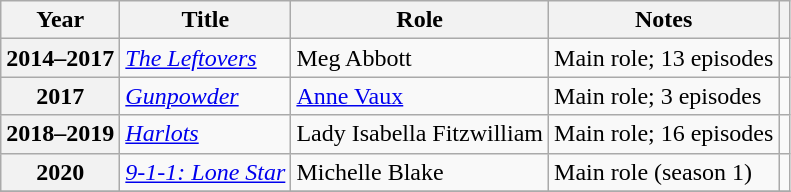<table class="wikitable sortable plainrowheaders">
<tr>
<th>Year</th>
<th>Title</th>
<th>Role</th>
<th>Notes</th>
<th class="unsortable"></th>
</tr>
<tr>
<th scope="row">2014–2017</th>
<td data-sort-value="Leftovers"><em><a href='#'>The Leftovers</a></em></td>
<td>Meg Abbott</td>
<td>Main role; 13 episodes</td>
<td style="text-align:center;"></td>
</tr>
<tr>
<th scope="row">2017</th>
<td><em><a href='#'>Gunpowder</a></em></td>
<td><a href='#'>Anne Vaux</a></td>
<td>Main role; 3 episodes</td>
<td style="text-align:center;"></td>
</tr>
<tr>
<th scope="row">2018–2019</th>
<td><em><a href='#'>Harlots</a></em></td>
<td>Lady Isabella Fitzwilliam</td>
<td>Main role; 16 episodes</td>
<td style="text-align:center;"></td>
</tr>
<tr>
<th scope="row">2020</th>
<td><em><a href='#'>9-1-1: Lone Star</a></em></td>
<td>Michelle Blake</td>
<td>Main role (season 1)</td>
<td style="text-align:center;"></td>
</tr>
<tr>
</tr>
</table>
